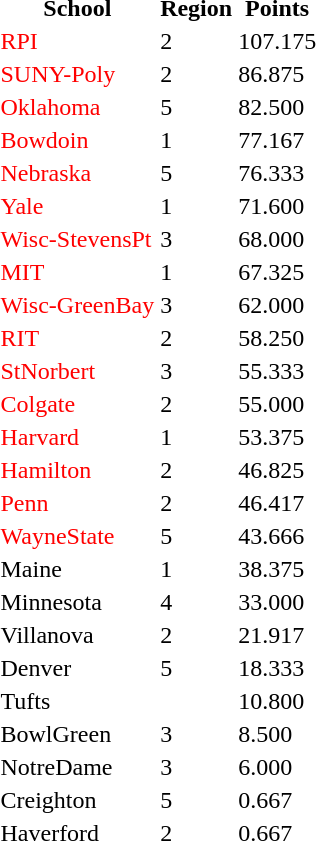<table>
<tr>
<th>School</th>
<th>Region</th>
<th>Points</th>
</tr>
<tr>
<td style="color: red">RPI</td>
<td>2</td>
<td>107.175</td>
</tr>
<tr>
<td style="color: red">SUNY-Poly</td>
<td>2</td>
<td>86.875</td>
</tr>
<tr>
<td style="color: red">Oklahoma</td>
<td>5</td>
<td>82.500</td>
</tr>
<tr>
<td style="color: red">Bowdoin</td>
<td>1</td>
<td>77.167</td>
</tr>
<tr>
<td style="color: red">Nebraska</td>
<td>5</td>
<td>76.333</td>
</tr>
<tr>
<td style="color: red">Yale</td>
<td>1</td>
<td>71.600</td>
</tr>
<tr>
<td style="color: red">Wisc-StevensPt</td>
<td>3</td>
<td>68.000</td>
</tr>
<tr>
<td style="color: red">MIT</td>
<td>1</td>
<td>67.325</td>
</tr>
<tr>
<td style="color: red">Wisc-GreenBay</td>
<td>3</td>
<td>62.000</td>
</tr>
<tr>
<td style="color: red">RIT</td>
<td>2</td>
<td>58.250</td>
</tr>
<tr>
<td style="color: red">StNorbert</td>
<td>3</td>
<td>55.333</td>
</tr>
<tr>
<td style="color: red">Colgate</td>
<td>2</td>
<td>55.000</td>
</tr>
<tr>
<td style="color: red">Harvard</td>
<td>1</td>
<td>53.375</td>
</tr>
<tr>
<td style="color: red">Hamilton</td>
<td>2</td>
<td>46.825</td>
</tr>
<tr>
<td style="color: red">Penn</td>
<td>2</td>
<td>46.417</td>
</tr>
<tr>
<td style="color: red">WayneState</td>
<td>5</td>
<td>43.666</td>
</tr>
<tr>
<td>Maine</td>
<td>1</td>
<td>38.375</td>
</tr>
<tr>
<td>Minnesota</td>
<td>4</td>
<td>33.000</td>
</tr>
<tr>
<td>Villanova</td>
<td>2</td>
<td>21.917</td>
</tr>
<tr>
<td>Denver</td>
<td>5</td>
<td>18.333</td>
</tr>
<tr>
<td>Tufts</td>
<td></td>
<td>10.800</td>
</tr>
<tr>
<td>BowlGreen</td>
<td>3</td>
<td>8.500</td>
</tr>
<tr>
<td>NotreDame</td>
<td>3</td>
<td>6.000</td>
</tr>
<tr>
<td>Creighton</td>
<td>5</td>
<td>0.667</td>
</tr>
<tr>
<td>Haverford</td>
<td>2</td>
<td>0.667</td>
</tr>
</table>
